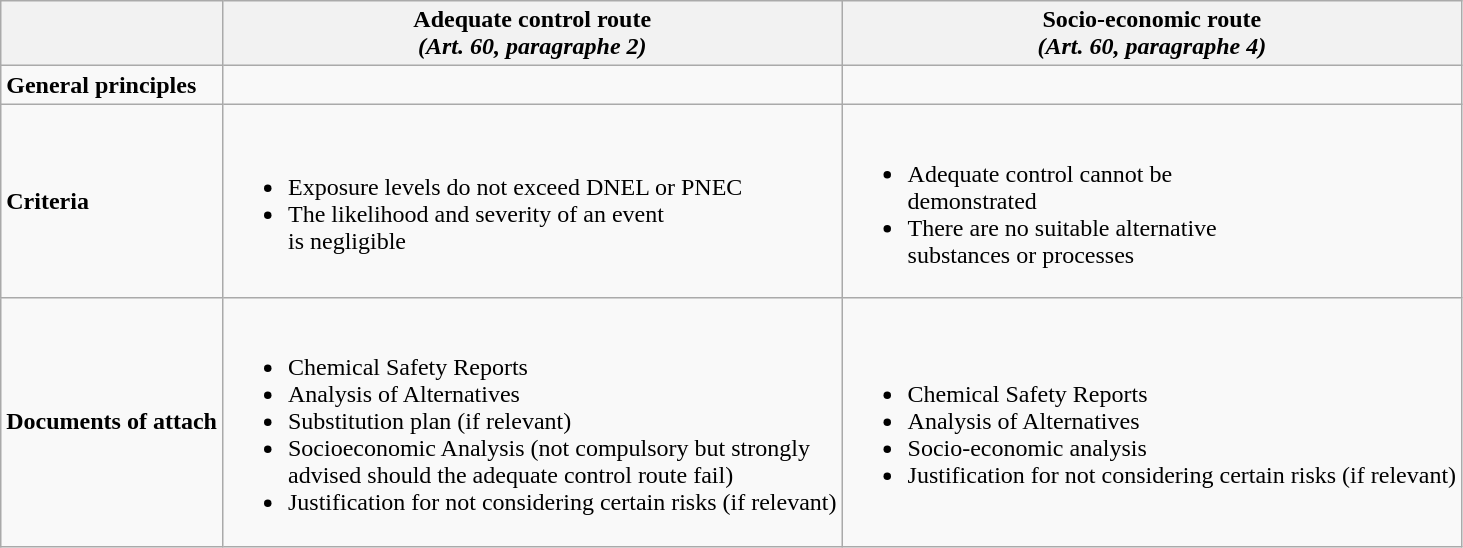<table class="wikitable">
<tr>
<th></th>
<th><strong>Adequate control route</strong> <br> <em>(Art. 60, paragraphe 2)</em></th>
<th><strong>Socio-economic route</strong> <br> <em>(Art. 60, paragraphe 4)</em></th>
</tr>
<tr>
<td><strong>General principles</strong></td>
<td></td>
<td></td>
</tr>
<tr>
<td><strong>Criteria</strong></td>
<td><br><ul><li>Exposure levels do not exceed DNEL or PNEC </li><li>The likelihood and severity of an event<br> is negligible</li></ul></td>
<td><br><ul><li>Adequate control cannot be <br> demonstrated </li><li>There are no suitable alternative <br> substances or processes</li></ul></td>
</tr>
<tr>
<td><strong>Documents of attach</strong></td>
<td><br><ul><li>Chemical Safety Reports</li><li>Analysis of Alternatives</li><li>Substitution plan (if relevant)</li><li>Socioeconomic Analysis (not compulsory but strongly <br> advised should the adequate control route fail)</li><li>Justification for not considering certain risks (if relevant)</li></ul></td>
<td><br><ul><li>Chemical Safety Reports</li><li>Analysis of Alternatives</li><li>Socio-economic analysis</li><li>Justification for not considering certain risks (if relevant)</li></ul></td>
</tr>
</table>
